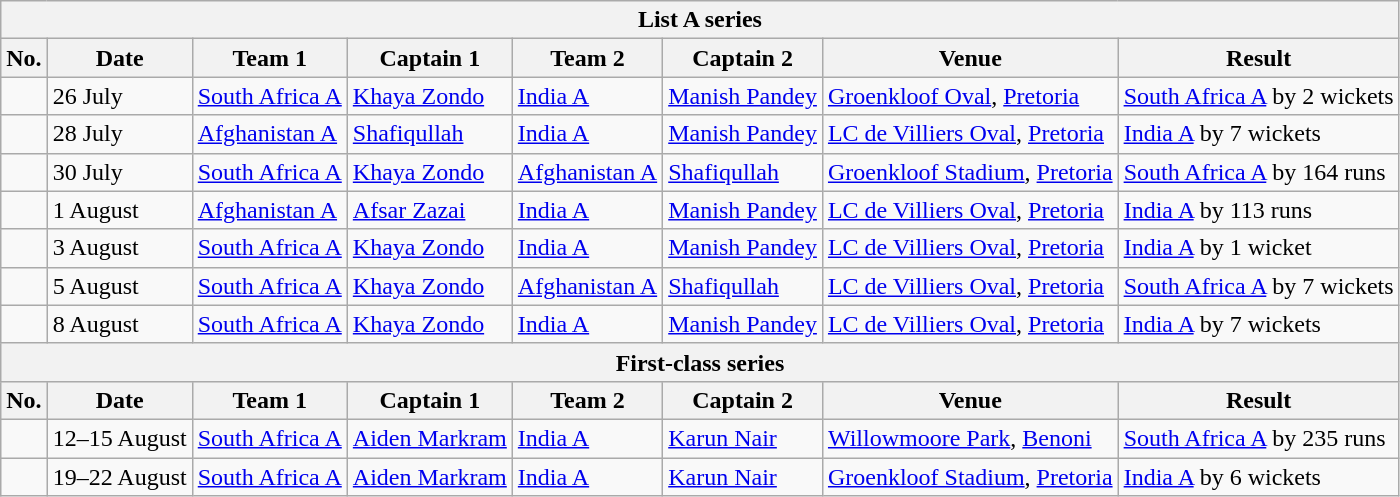<table class="wikitable">
<tr>
<th colspan="8">List A series</th>
</tr>
<tr>
<th>No.</th>
<th>Date</th>
<th>Team 1</th>
<th>Captain 1</th>
<th>Team 2</th>
<th>Captain 2</th>
<th>Venue</th>
<th>Result</th>
</tr>
<tr>
<td></td>
<td>26 July</td>
<td> <a href='#'>South Africa A</a></td>
<td><a href='#'>Khaya Zondo</a></td>
<td> <a href='#'>India A</a></td>
<td><a href='#'>Manish Pandey</a></td>
<td><a href='#'>Groenkloof Oval</a>, <a href='#'>Pretoria</a></td>
<td> <a href='#'>South Africa A</a> by 2 wickets</td>
</tr>
<tr>
<td></td>
<td>28 July</td>
<td> <a href='#'>Afghanistan A</a></td>
<td><a href='#'>Shafiqullah</a></td>
<td> <a href='#'>India A</a></td>
<td><a href='#'>Manish Pandey</a></td>
<td><a href='#'>LC de Villiers Oval</a>, <a href='#'>Pretoria</a></td>
<td> <a href='#'>India A</a> by 7 wickets</td>
</tr>
<tr>
<td></td>
<td>30 July</td>
<td> <a href='#'>South Africa A</a></td>
<td><a href='#'>Khaya Zondo</a></td>
<td> <a href='#'>Afghanistan A</a></td>
<td><a href='#'>Shafiqullah</a></td>
<td><a href='#'>Groenkloof Stadium</a>, <a href='#'>Pretoria</a></td>
<td> <a href='#'>South Africa A</a> by 164 runs</td>
</tr>
<tr>
<td></td>
<td>1 August</td>
<td> <a href='#'>Afghanistan A</a></td>
<td><a href='#'>Afsar Zazai</a></td>
<td> <a href='#'>India A</a></td>
<td><a href='#'>Manish Pandey</a></td>
<td><a href='#'>LC de Villiers Oval</a>, <a href='#'>Pretoria</a></td>
<td> <a href='#'>India A</a> by 113 runs</td>
</tr>
<tr>
<td></td>
<td>3 August</td>
<td> <a href='#'>South Africa A</a></td>
<td><a href='#'>Khaya Zondo</a></td>
<td> <a href='#'>India A</a></td>
<td><a href='#'>Manish Pandey</a></td>
<td><a href='#'>LC de Villiers Oval</a>, <a href='#'>Pretoria</a></td>
<td> <a href='#'>India A</a> by 1 wicket</td>
</tr>
<tr>
<td></td>
<td>5 August</td>
<td> <a href='#'>South Africa A</a></td>
<td><a href='#'>Khaya Zondo</a></td>
<td> <a href='#'>Afghanistan A</a></td>
<td><a href='#'>Shafiqullah</a></td>
<td><a href='#'>LC de Villiers Oval</a>, <a href='#'>Pretoria</a></td>
<td> <a href='#'>South Africa A</a> by 7 wickets</td>
</tr>
<tr>
<td></td>
<td>8 August</td>
<td> <a href='#'>South Africa A</a></td>
<td><a href='#'>Khaya Zondo</a></td>
<td> <a href='#'>India A</a></td>
<td><a href='#'>Manish Pandey</a></td>
<td><a href='#'>LC de Villiers Oval</a>, <a href='#'>Pretoria</a></td>
<td> <a href='#'>India A</a> by 7 wickets</td>
</tr>
<tr>
<th colspan="8">First-class series</th>
</tr>
<tr>
<th>No.</th>
<th>Date</th>
<th>Team 1</th>
<th>Captain 1</th>
<th>Team 2</th>
<th>Captain 2</th>
<th>Venue</th>
<th>Result</th>
</tr>
<tr>
<td></td>
<td>12–15 August</td>
<td> <a href='#'>South Africa A</a></td>
<td><a href='#'>Aiden Markram</a></td>
<td> <a href='#'>India A</a></td>
<td><a href='#'>Karun Nair</a></td>
<td><a href='#'>Willowmoore Park</a>, <a href='#'>Benoni</a></td>
<td> <a href='#'>South Africa A</a> by 235 runs</td>
</tr>
<tr>
<td></td>
<td>19–22 August</td>
<td> <a href='#'>South Africa A</a></td>
<td><a href='#'>Aiden Markram</a></td>
<td> <a href='#'>India A</a></td>
<td><a href='#'>Karun Nair</a></td>
<td><a href='#'>Groenkloof Stadium</a>, <a href='#'>Pretoria</a></td>
<td> <a href='#'>India A</a> by 6 wickets</td>
</tr>
</table>
